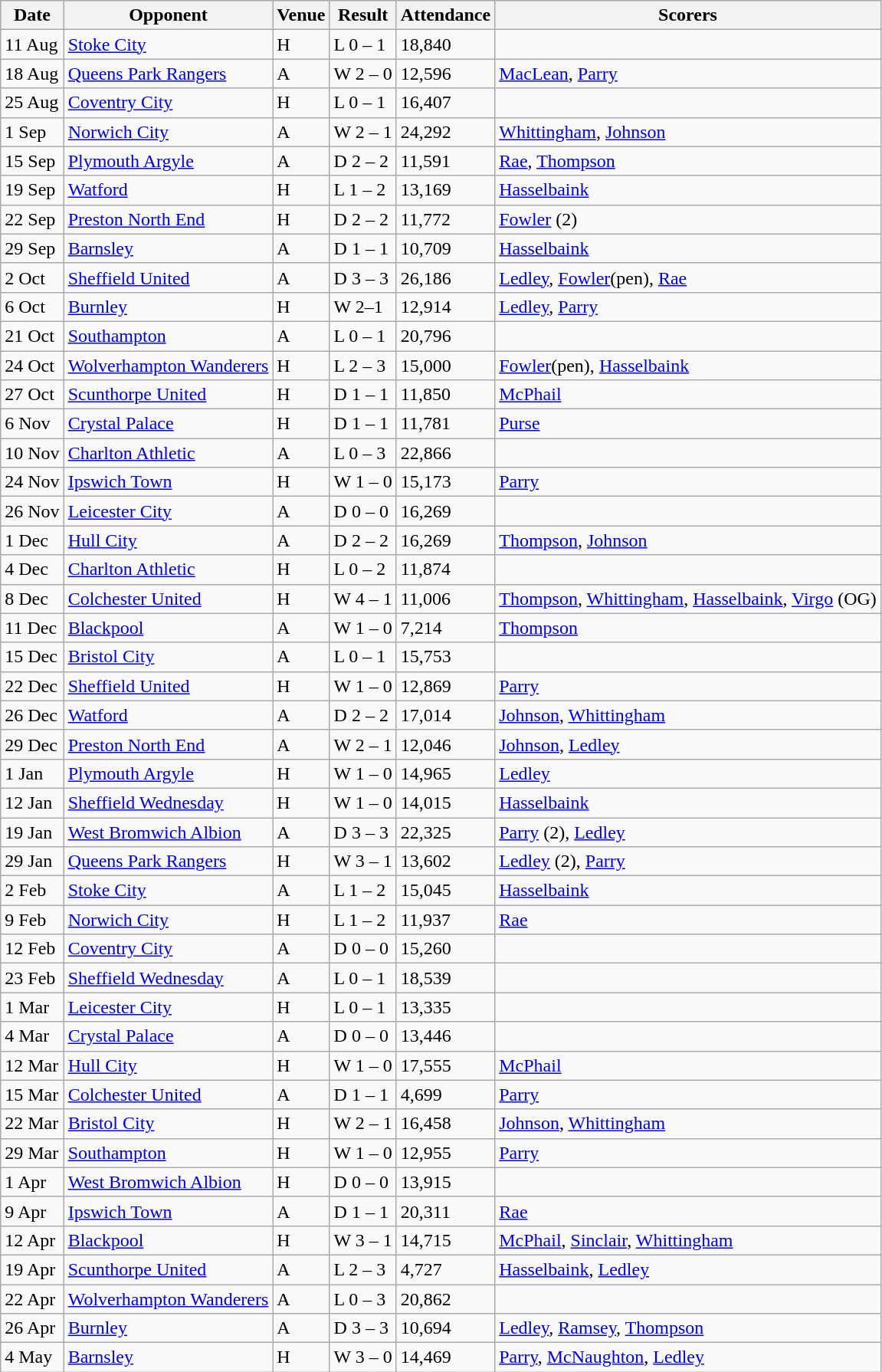<table class="wikitable">
<tr>
<th>Date</th>
<th>Opponent</th>
<th>Venue</th>
<th>Result</th>
<th>Attendance</th>
<th>Scorers</th>
</tr>
<tr>
<td>11 Aug</td>
<td><a href='#'>Stoke City</a></td>
<td>H</td>
<td>L 0 – 1</td>
<td>18,840</td>
<td></td>
</tr>
<tr>
<td>18 Aug</td>
<td><a href='#'>Queens Park Rangers</a></td>
<td>A</td>
<td>W 2 – 0</td>
<td>12,596</td>
<td><a href='#'>MacLean</a>, <a href='#'>Parry</a></td>
</tr>
<tr>
<td>25 Aug</td>
<td><a href='#'>Coventry City</a></td>
<td>H</td>
<td>L 0 – 1</td>
<td>16,407</td>
<td></td>
</tr>
<tr>
<td>1 Sep</td>
<td><a href='#'>Norwich City</a></td>
<td>A</td>
<td>W 2 – 1</td>
<td>24,292</td>
<td><a href='#'>Whittingham</a>, <a href='#'>Johnson</a></td>
</tr>
<tr>
<td>15 Sep</td>
<td><a href='#'>Plymouth Argyle</a></td>
<td>A</td>
<td>D 2 – 2</td>
<td>11,591</td>
<td><a href='#'>Rae</a>, <a href='#'>Thompson</a></td>
</tr>
<tr>
<td>19 Sep</td>
<td><a href='#'>Watford</a></td>
<td>H</td>
<td>L 1 – 2</td>
<td>13,169</td>
<td><a href='#'>Hasselbaink</a></td>
</tr>
<tr>
<td>22 Sep</td>
<td><a href='#'>Preston North End</a></td>
<td>H</td>
<td>D 2 – 2</td>
<td>11,772</td>
<td><a href='#'>Fowler</a> (2)</td>
</tr>
<tr>
<td>29 Sep</td>
<td><a href='#'>Barnsley</a></td>
<td>A</td>
<td>D 1 – 1</td>
<td>10,709</td>
<td><a href='#'>Hasselbaink</a></td>
</tr>
<tr>
<td>2 Oct</td>
<td><a href='#'>Sheffield United</a></td>
<td>A</td>
<td>D 3 – 3</td>
<td>26,186</td>
<td><a href='#'>Ledley</a>, <a href='#'>Fowler</a>(pen), <a href='#'>Rae</a></td>
</tr>
<tr>
<td>6 Oct</td>
<td><a href='#'>Burnley</a></td>
<td>H</td>
<td>W 2–1</td>
<td>12,914</td>
<td><a href='#'>Ledley</a>, <a href='#'>Parry</a></td>
</tr>
<tr>
<td>21 Oct</td>
<td><a href='#'>Southampton</a></td>
<td>A</td>
<td>L 0 – 1</td>
<td>20,796</td>
<td></td>
</tr>
<tr>
<td>24 Oct</td>
<td><a href='#'>Wolverhampton Wanderers</a></td>
<td>H</td>
<td>L 2 – 3</td>
<td>15,000</td>
<td><a href='#'>Fowler</a>(pen), <a href='#'>Hasselbaink</a></td>
</tr>
<tr>
<td>27 Oct</td>
<td><a href='#'>Scunthorpe United</a></td>
<td>H</td>
<td>D 1 – 1</td>
<td>11,850</td>
<td><a href='#'>McPhail</a></td>
</tr>
<tr>
<td>6 Nov</td>
<td><a href='#'>Crystal Palace</a></td>
<td>H</td>
<td>D 1 – 1</td>
<td>11,781</td>
<td><a href='#'>Purse</a></td>
</tr>
<tr>
<td>10 Nov</td>
<td><a href='#'>Charlton Athletic</a></td>
<td>A</td>
<td>L 0 – 3</td>
<td>22,866</td>
<td></td>
</tr>
<tr>
<td>24 Nov</td>
<td><a href='#'>Ipswich Town</a></td>
<td>H</td>
<td>W 1 – 0</td>
<td>15,173</td>
<td><a href='#'>Parry</a></td>
</tr>
<tr>
<td>26 Nov</td>
<td><a href='#'>Leicester City</a></td>
<td>A</td>
<td>D 0 – 0</td>
<td>16,269</td>
<td></td>
</tr>
<tr>
<td>1 Dec</td>
<td><a href='#'>Hull City</a></td>
<td>A</td>
<td>D 2 – 2</td>
<td>16,269</td>
<td><a href='#'>Thompson</a>, <a href='#'>Johnson</a></td>
</tr>
<tr>
<td>4 Dec</td>
<td><a href='#'>Charlton Athletic</a></td>
<td>H</td>
<td>L 0 – 2</td>
<td>11,874</td>
<td></td>
</tr>
<tr>
<td>8 Dec</td>
<td><a href='#'>Colchester United</a></td>
<td>H</td>
<td>W 4 – 1</td>
<td>11,006</td>
<td><a href='#'>Thompson</a>, <a href='#'>Whittingham</a>, <a href='#'>Hasselbaink</a>, <a href='#'>Virgo</a> (OG)</td>
</tr>
<tr>
<td>11 Dec</td>
<td><a href='#'>Blackpool</a></td>
<td>A</td>
<td>W 1 – 0</td>
<td>7,214</td>
<td><a href='#'>Thompson</a></td>
</tr>
<tr>
<td>15 Dec</td>
<td><a href='#'>Bristol City</a></td>
<td>A</td>
<td>L 0 – 1</td>
<td>15,753</td>
<td></td>
</tr>
<tr>
<td>22 Dec</td>
<td><a href='#'>Sheffield United</a></td>
<td>H</td>
<td>W 1 – 0</td>
<td>12,869</td>
<td><a href='#'>Parry</a></td>
</tr>
<tr>
<td>26 Dec</td>
<td><a href='#'>Watford</a></td>
<td>A</td>
<td>D 2 – 2</td>
<td>17,014</td>
<td><a href='#'>Johnson</a>, <a href='#'>Whittingham</a></td>
</tr>
<tr>
<td>29 Dec</td>
<td><a href='#'>Preston North End</a></td>
<td>A</td>
<td>W 2 – 1</td>
<td>12,046</td>
<td><a href='#'>Johnson</a>, <a href='#'>Ledley</a></td>
</tr>
<tr>
<td>1 Jan</td>
<td><a href='#'>Plymouth Argyle</a></td>
<td>H</td>
<td>W 1 – 0</td>
<td>14,965</td>
<td><a href='#'>Ledley</a></td>
</tr>
<tr>
<td>12 Jan</td>
<td><a href='#'>Sheffield Wednesday</a></td>
<td>H</td>
<td>W 1 – 0</td>
<td>14,015</td>
<td><a href='#'>Hasselbaink</a></td>
</tr>
<tr>
<td>19 Jan</td>
<td><a href='#'>West Bromwich Albion</a></td>
<td>A</td>
<td>D 3 – 3</td>
<td>22,325</td>
<td><a href='#'>Parry</a> (2), <a href='#'>Ledley</a></td>
</tr>
<tr>
<td>29 Jan</td>
<td><a href='#'>Queens Park Rangers</a></td>
<td>H</td>
<td>W 3 – 1</td>
<td>13,602</td>
<td><a href='#'>Ledley</a> (2), <a href='#'>Parry</a></td>
</tr>
<tr>
<td>2 Feb</td>
<td><a href='#'>Stoke City</a></td>
<td>A</td>
<td>L 1 – 2</td>
<td>15,045</td>
<td><a href='#'>Hasselbaink</a></td>
</tr>
<tr>
<td>9 Feb</td>
<td><a href='#'>Norwich City</a></td>
<td>H</td>
<td>L 1 – 2</td>
<td>11,937</td>
<td><a href='#'>Rae</a></td>
</tr>
<tr>
<td>12 Feb</td>
<td><a href='#'>Coventry City</a></td>
<td>A</td>
<td>D 0 – 0</td>
<td>15,260</td>
<td></td>
</tr>
<tr>
<td>23 Feb</td>
<td><a href='#'>Sheffield Wednesday</a></td>
<td>A</td>
<td>L 0 – 1</td>
<td>18,539</td>
<td></td>
</tr>
<tr>
<td>1 Mar</td>
<td><a href='#'>Leicester City</a></td>
<td>H</td>
<td>L 0 – 1</td>
<td>13,335</td>
<td></td>
</tr>
<tr>
<td>4 Mar</td>
<td><a href='#'>Crystal Palace</a></td>
<td>A</td>
<td>D 0 – 0</td>
<td>13,446</td>
<td></td>
</tr>
<tr>
<td>12 Mar</td>
<td><a href='#'>Hull City</a></td>
<td>H</td>
<td>W 1 – 0</td>
<td>17,555</td>
<td><a href='#'>McPhail</a></td>
</tr>
<tr>
<td>15 Mar</td>
<td><a href='#'>Colchester United</a></td>
<td>A</td>
<td>D 1 – 1</td>
<td>4,699</td>
<td><a href='#'>Parry</a></td>
</tr>
<tr>
<td>22 Mar</td>
<td><a href='#'>Bristol City</a></td>
<td>H</td>
<td>W 2 – 1</td>
<td>16,458</td>
<td><a href='#'>Johnson</a>, <a href='#'>Whittingham</a></td>
</tr>
<tr>
<td>29 Mar</td>
<td><a href='#'>Southampton</a></td>
<td>H</td>
<td>W 1 – 0</td>
<td>12,955</td>
<td><a href='#'>Parry</a></td>
</tr>
<tr>
<td>1 Apr</td>
<td><a href='#'>West Bromwich Albion</a></td>
<td>H</td>
<td>D 0 – 0</td>
<td>13,915</td>
<td></td>
</tr>
<tr>
<td>9 Apr</td>
<td><a href='#'>Ipswich Town</a></td>
<td>A</td>
<td>D 1 – 1</td>
<td>20,311</td>
<td><a href='#'>Rae</a></td>
</tr>
<tr>
<td>12 Apr</td>
<td><a href='#'>Blackpool</a></td>
<td>H</td>
<td>W 3 – 1</td>
<td>14,715</td>
<td><a href='#'>McPhail</a>, <a href='#'>Sinclair</a>, <a href='#'>Whittingham</a></td>
</tr>
<tr>
<td>19 Apr</td>
<td><a href='#'>Scunthorpe United</a></td>
<td>A</td>
<td>L 2 – 3</td>
<td>4,727</td>
<td><a href='#'>Hasselbaink</a>, <a href='#'>Ledley</a></td>
</tr>
<tr>
<td>22 Apr</td>
<td><a href='#'>Wolverhampton Wanderers</a></td>
<td>A</td>
<td>L 0 – 3</td>
<td>20,862</td>
<td></td>
</tr>
<tr>
<td>26 Apr</td>
<td><a href='#'>Burnley</a></td>
<td>A</td>
<td>D 3 – 3</td>
<td>10,694</td>
<td><a href='#'>Ledley</a>, <a href='#'>Ramsey</a>, <a href='#'>Thompson</a></td>
</tr>
<tr>
<td>4 May</td>
<td><a href='#'>Barnsley</a></td>
<td>H</td>
<td>W 3 – 0</td>
<td>14,469</td>
<td><a href='#'>Parry</a>, <a href='#'>McNaughton</a>, <a href='#'>Ledley</a></td>
</tr>
</table>
